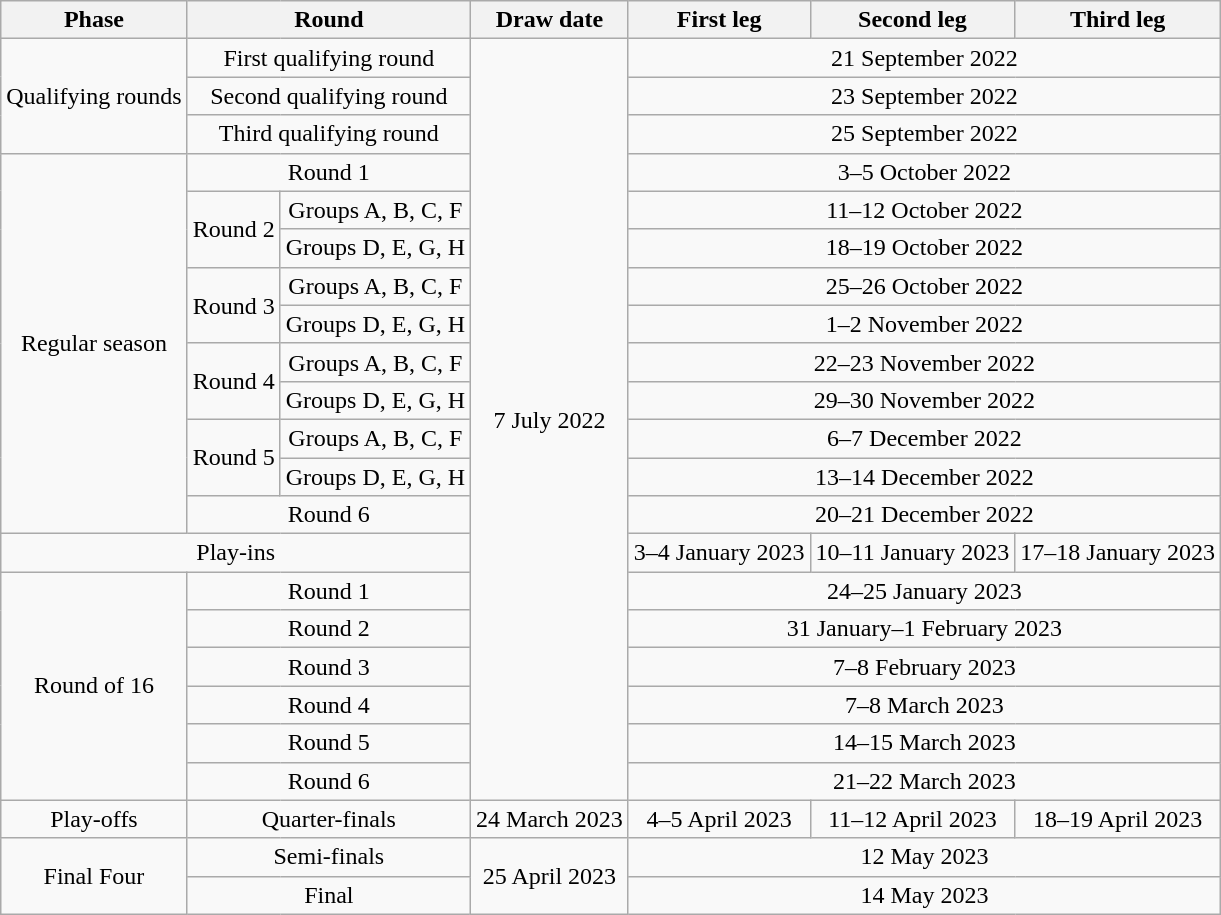<table class="wikitable" style="text-align:center">
<tr>
<th>Phase</th>
<th colspan="2">Round</th>
<th>Draw date</th>
<th>First leg</th>
<th>Second leg</th>
<th>Third leg</th>
</tr>
<tr>
<td rowspan="3">Qualifying rounds</td>
<td colspan="2">First qualifying round</td>
<td rowspan="20">7 July 2022</td>
<td colspan="3">21 September 2022</td>
</tr>
<tr>
<td colspan="2">Second qualifying round</td>
<td colspan="3">23 September 2022</td>
</tr>
<tr>
<td colspan="2">Third qualifying round</td>
<td colspan="3">25 September 2022</td>
</tr>
<tr>
<td rowspan="10">Regular season</td>
<td colspan="2">Round 1</td>
<td colspan="3">3–5 October 2022</td>
</tr>
<tr>
<td rowspan="2">Round 2</td>
<td>Groups A, B, C, F</td>
<td colspan="3">11–12 October 2022</td>
</tr>
<tr>
<td>Groups D, E, G, H</td>
<td colspan="3">18–19 October 2022</td>
</tr>
<tr>
<td rowspan="2">Round 3</td>
<td>Groups A, B, C, F</td>
<td colspan="3">25–26 October 2022</td>
</tr>
<tr>
<td>Groups D, E, G, H</td>
<td colspan="3">1–2 November 2022</td>
</tr>
<tr>
<td rowspan="2">Round 4</td>
<td>Groups A, B, C, F</td>
<td colspan="3">22–23 November 2022</td>
</tr>
<tr>
<td>Groups D, E, G, H</td>
<td colspan="3">29–30 November 2022</td>
</tr>
<tr>
<td rowspan="2">Round 5</td>
<td>Groups A, B, C, F</td>
<td colspan="3">6–7 December 2022</td>
</tr>
<tr>
<td>Groups D, E, G, H</td>
<td colspan="3">13–14 December 2022</td>
</tr>
<tr>
<td colspan="2">Round 6</td>
<td colspan="3">20–21 December 2022</td>
</tr>
<tr>
<td colspan="3">Play-ins</td>
<td>3–4 January 2023</td>
<td>10–11 January 2023</td>
<td>17–18 January 2023</td>
</tr>
<tr>
<td rowspan="6">Round of 16</td>
<td colspan="2">Round 1</td>
<td colspan="3">24–25 January 2023</td>
</tr>
<tr>
<td colspan="2">Round 2</td>
<td colspan="3">31 January–1 February 2023</td>
</tr>
<tr>
<td colspan="2">Round 3</td>
<td colspan="3">7–8 February 2023</td>
</tr>
<tr>
<td colspan="2">Round 4</td>
<td colspan="3">7–8 March 2023</td>
</tr>
<tr>
<td colspan="2">Round 5</td>
<td colspan="3">14–15 March 2023</td>
</tr>
<tr>
<td colspan="2">Round 6</td>
<td colspan="3">21–22 March 2023</td>
</tr>
<tr>
<td>Play-offs</td>
<td colspan="2">Quarter-finals</td>
<td>24 March 2023</td>
<td>4–5 April 2023</td>
<td>11–12 April 2023</td>
<td>18–19 April 2023</td>
</tr>
<tr>
<td rowspan="2">Final Four</td>
<td colspan="2">Semi-finals</td>
<td rowspan="2">25 April 2023</td>
<td colspan="3">12 May 2023</td>
</tr>
<tr>
<td colspan="2">Final</td>
<td colspan="3">14 May 2023</td>
</tr>
</table>
